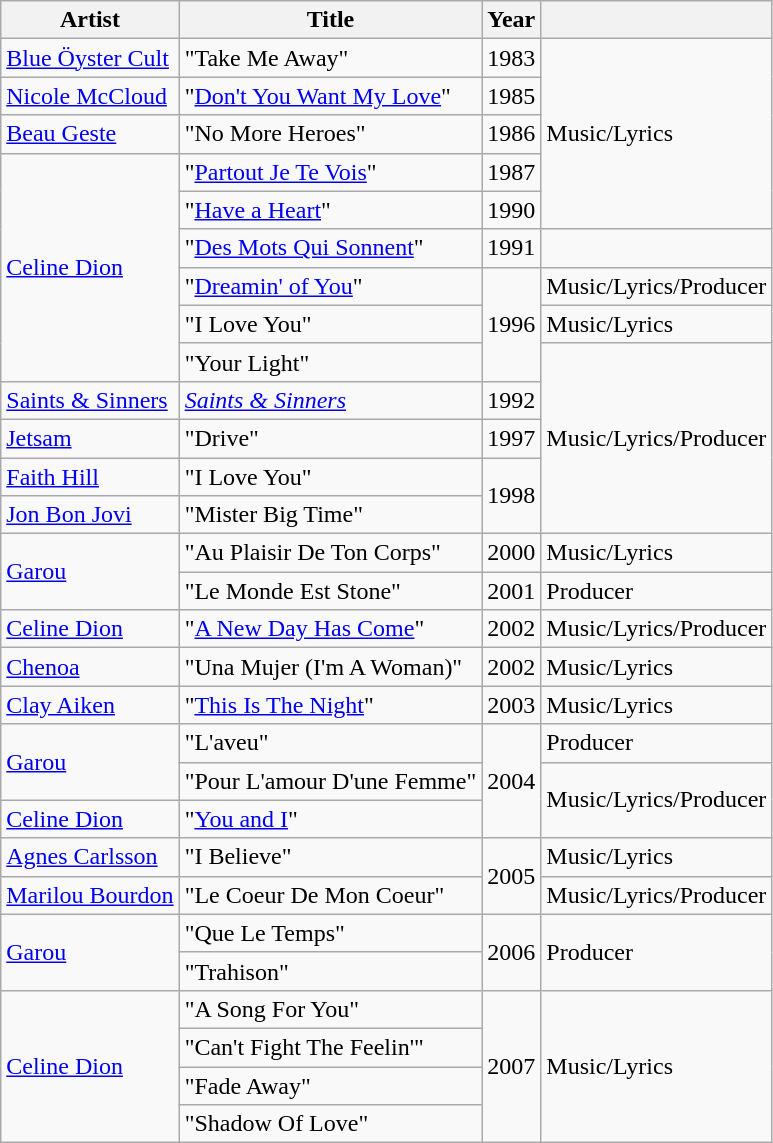<table class="wikitable">
<tr>
<th>Artist</th>
<th>Title</th>
<th>Year</th>
<th></th>
</tr>
<tr>
<td><a href='#'>Blue Öyster Cult</a></td>
<td>"Take Me Away"</td>
<td>1983</td>
<td rowspan="5">Music/Lyrics</td>
</tr>
<tr>
<td><a href='#'>Nicole McCloud</a></td>
<td>"<a href='#'>Don't You Want My Love</a>"</td>
<td>1985</td>
</tr>
<tr>
<td><a href='#'>Beau Geste</a></td>
<td>"No More Heroes"</td>
<td>1986</td>
</tr>
<tr>
<td rowspan="6"><a href='#'>Celine Dion</a></td>
<td>"<a href='#'>Partout Je Te Vois</a>"</td>
<td>1987</td>
</tr>
<tr>
<td>"<a href='#'>Have a Heart</a>"</td>
<td>1990</td>
</tr>
<tr>
<td>"<a href='#'>Des Mots Qui Sonnent</a>"</td>
<td>1991</td>
</tr>
<tr>
<td>"<a href='#'>Dreamin' of You</a>"</td>
<td rowspan="3">1996</td>
<td>Music/Lyrics/Producer</td>
</tr>
<tr>
<td>"I Love You"</td>
<td>Music/Lyrics</td>
</tr>
<tr>
<td>"Your Light"</td>
<td rowspan="5">Music/Lyrics/Producer</td>
</tr>
<tr>
<td><a href='#'>Saints & Sinners</a></td>
<td><em><a href='#'>Saints & Sinners</a></em></td>
<td rowspan="1">1992</td>
</tr>
<tr>
<td><a href='#'>Jetsam</a></td>
<td>"Drive"</td>
<td>1997</td>
</tr>
<tr>
<td><a href='#'>Faith Hill</a></td>
<td>"I Love You"</td>
<td rowspan="2">1998</td>
</tr>
<tr>
<td><a href='#'>Jon Bon Jovi</a></td>
<td>"Mister Big Time"</td>
</tr>
<tr>
<td rowspan="2"><a href='#'>Garou</a></td>
<td>"Au Plaisir De Ton Corps"</td>
<td>2000</td>
<td>Music/Lyrics</td>
</tr>
<tr>
<td>"Le Monde Est Stone"</td>
<td>2001</td>
<td>Producer</td>
</tr>
<tr>
<td><a href='#'>Celine Dion</a></td>
<td>"<a href='#'>A New Day Has Come</a>"</td>
<td>2002</td>
<td>Music/Lyrics/Producer</td>
</tr>
<tr>
<td><a href='#'>Chenoa</a></td>
<td>"Una Mujer (I'm A Woman)"</td>
<td>2002</td>
<td>Music/Lyrics</td>
</tr>
<tr>
<td><a href='#'>Clay Aiken</a></td>
<td>"<a href='#'>This Is The Night</a>"</td>
<td>2003</td>
<td>Music/Lyrics</td>
</tr>
<tr>
<td rowspan="2"><a href='#'>Garou</a></td>
<td>"L'aveu"</td>
<td rowspan="3">2004</td>
<td>Producer</td>
</tr>
<tr>
<td>"Pour L'amour D'une Femme"</td>
<td rowspan="2">Music/Lyrics/Producer</td>
</tr>
<tr>
<td><a href='#'>Celine Dion</a></td>
<td>"<a href='#'>You and I</a>"</td>
</tr>
<tr>
<td><a href='#'>Agnes Carlsson</a></td>
<td>"I Believe"</td>
<td rowspan="2">2005</td>
<td>Music/Lyrics</td>
</tr>
<tr>
<td><a href='#'>Marilou Bourdon</a></td>
<td>"Le Coeur De Mon Coeur"</td>
<td>Music/Lyrics/Producer</td>
</tr>
<tr>
<td rowspan="2"><a href='#'>Garou</a></td>
<td>"Que Le Temps"</td>
<td rowspan="2">2006</td>
<td rowspan="2">Producer</td>
</tr>
<tr>
<td>"Trahison"</td>
</tr>
<tr>
<td rowspan="4"><a href='#'>Celine Dion</a></td>
<td>"A Song For You"</td>
<td rowspan="4">2007</td>
<td rowspan="4">Music/Lyrics</td>
</tr>
<tr>
<td>"Can't Fight The Feelin'"</td>
</tr>
<tr>
<td>"Fade Away"</td>
</tr>
<tr>
<td>"Shadow Of Love"</td>
</tr>
</table>
